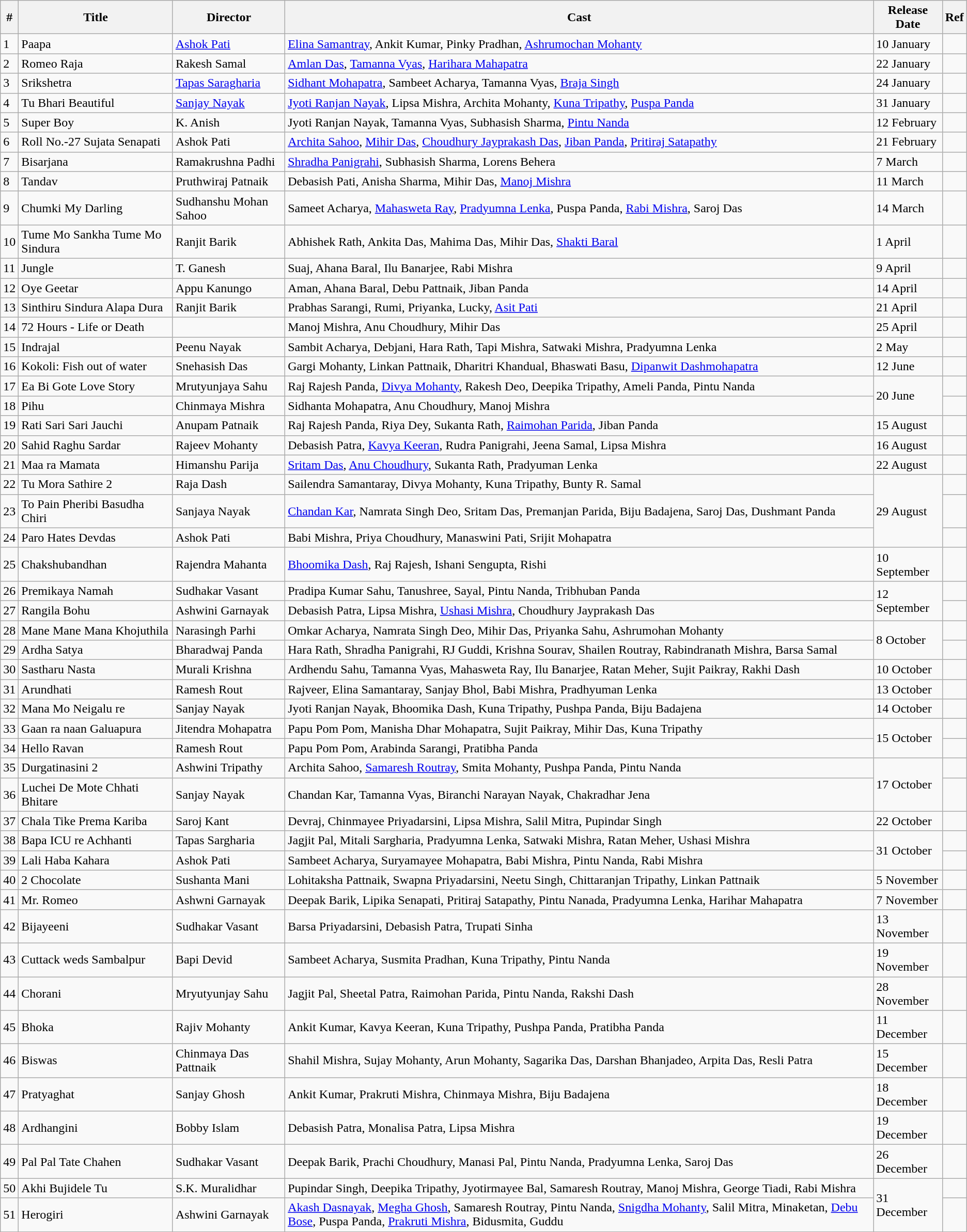<table class="wikitable">
<tr>
<th>#</th>
<th>Title</th>
<th>Director</th>
<th>Cast</th>
<th>Release Date</th>
<th>Ref</th>
</tr>
<tr>
<td>1</td>
<td>Paapa</td>
<td><a href='#'>Ashok Pati</a></td>
<td><a href='#'>Elina Samantray</a>, Ankit Kumar, Pinky Pradhan, <a href='#'>Ashrumochan Mohanty</a></td>
<td>10 January</td>
<td></td>
</tr>
<tr>
<td>2</td>
<td>Romeo Raja</td>
<td>Rakesh Samal</td>
<td><a href='#'>Amlan Das</a>, <a href='#'>Tamanna Vyas</a>, <a href='#'>Harihara Mahapatra</a></td>
<td>22 January</td>
<td></td>
</tr>
<tr>
<td>3</td>
<td>Srikshetra</td>
<td><a href='#'>Tapas Saragharia</a></td>
<td><a href='#'>Sidhant Mohapatra</a>, Sambeet Acharya, Tamanna Vyas, <a href='#'>Braja Singh</a></td>
<td>24 January</td>
<td></td>
</tr>
<tr>
<td>4</td>
<td>Tu Bhari Beautiful</td>
<td><a href='#'>Sanjay Nayak</a></td>
<td><a href='#'>Jyoti Ranjan Nayak</a>, Lipsa Mishra, Archita Mohanty, <a href='#'>Kuna Tripathy</a>, <a href='#'>Puspa Panda</a></td>
<td>31 January</td>
<td></td>
</tr>
<tr>
<td>5</td>
<td>Super Boy</td>
<td>K. Anish</td>
<td>Jyoti Ranjan Nayak, Tamanna Vyas, Subhasish Sharma, <a href='#'>Pintu Nanda</a></td>
<td>12 February</td>
<td></td>
</tr>
<tr>
<td>6</td>
<td>Roll No.-27 Sujata Senapati</td>
<td>Ashok Pati</td>
<td><a href='#'>Archita Sahoo</a>, <a href='#'>Mihir Das</a>, <a href='#'>Choudhury Jayprakash Das</a>, <a href='#'>Jiban Panda</a>, <a href='#'>Pritiraj Satapathy</a></td>
<td>21 February</td>
<td></td>
</tr>
<tr>
<td>7</td>
<td>Bisarjana</td>
<td>Ramakrushna Padhi</td>
<td><a href='#'>Shradha Panigrahi</a>, Subhasish Sharma, Lorens Behera</td>
<td>7 March</td>
<td></td>
</tr>
<tr>
<td>8</td>
<td>Tandav</td>
<td>Pruthwiraj Patnaik</td>
<td>Debasish Pati, Anisha Sharma, Mihir Das, <a href='#'>Manoj Mishra</a></td>
<td>11 March</td>
<td></td>
</tr>
<tr>
<td>9</td>
<td>Chumki My Darling</td>
<td>Sudhanshu Mohan Sahoo</td>
<td>Sameet Acharya, <a href='#'>Mahasweta Ray</a>, <a href='#'>Pradyumna Lenka</a>, Puspa Panda, <a href='#'>Rabi Mishra</a>, Saroj Das</td>
<td>14 March</td>
<td></td>
</tr>
<tr>
<td>10</td>
<td>Tume Mo Sankha Tume Mo Sindura</td>
<td>Ranjit Barik</td>
<td>Abhishek Rath, Ankita Das, Mahima Das, Mihir Das, <a href='#'>Shakti Baral</a></td>
<td>1 April</td>
<td></td>
</tr>
<tr>
<td>11</td>
<td>Jungle</td>
<td>T. Ganesh</td>
<td>Suaj, Ahana Baral, Ilu Banarjee, Rabi Mishra</td>
<td>9 April</td>
<td></td>
</tr>
<tr>
<td>12</td>
<td>Oye Geetar</td>
<td>Appu Kanungo</td>
<td>Aman, Ahana Baral, Debu Pattnaik, Jiban Panda</td>
<td>14 April</td>
<td></td>
</tr>
<tr>
<td>13</td>
<td>Sinthiru Sindura Alapa Dura</td>
<td>Ranjit Barik</td>
<td>Prabhas Sarangi, Rumi, Priyanka, Lucky, <a href='#'>Asit Pati</a></td>
<td>21 April</td>
<td></td>
</tr>
<tr>
<td>14</td>
<td>72 Hours - Life or Death</td>
<td></td>
<td>Manoj Mishra, Anu Choudhury, Mihir Das</td>
<td>25 April</td>
<td></td>
</tr>
<tr>
<td>15</td>
<td>Indrajal</td>
<td>Peenu Nayak</td>
<td>Sambit Acharya, Debjani, Hara Rath, Tapi Mishra, Satwaki Mishra, Pradyumna Lenka</td>
<td>2 May</td>
<td></td>
</tr>
<tr>
<td>16</td>
<td>Kokoli: Fish out of water</td>
<td>Snehasish Das</td>
<td>Gargi Mohanty, Linkan Pattnaik, Dharitri Khandual, Bhaswati Basu, <a href='#'>Dipanwit Dashmohapatra</a></td>
<td>12 June</td>
<td></td>
</tr>
<tr>
<td>17</td>
<td>Ea Bi Gote Love Story</td>
<td>Mrutyunjaya Sahu</td>
<td>Raj Rajesh Panda, <a href='#'>Divya Mohanty</a>, Rakesh Deo, Deepika Tripathy, Ameli Panda, Pintu Nanda</td>
<td rowspan="2">20 June</td>
<td></td>
</tr>
<tr>
<td>18</td>
<td>Pihu</td>
<td>Chinmaya Mishra</td>
<td>Sidhanta Mohapatra, Anu Choudhury, Manoj Mishra</td>
<td></td>
</tr>
<tr>
<td>19</td>
<td>Rati Sari Sari Jauchi</td>
<td>Anupam Patnaik</td>
<td>Raj Rajesh Panda, Riya Dey, Sukanta Rath, <a href='#'>Raimohan Parida</a>, Jiban Panda</td>
<td>15 August</td>
<td></td>
</tr>
<tr>
<td>20</td>
<td>Sahid Raghu Sardar</td>
<td>Rajeev Mohanty</td>
<td>Debasish Patra, <a href='#'>Kavya Keeran</a>, Rudra Panigrahi, Jeena Samal, Lipsa Mishra</td>
<td>16 August</td>
<td></td>
</tr>
<tr>
<td>21</td>
<td>Maa ra Mamata</td>
<td>Himanshu Parija</td>
<td><a href='#'>Sritam Das</a>, <a href='#'>Anu Choudhury</a>, Sukanta Rath, Pradyuman Lenka</td>
<td>22 August</td>
<td></td>
</tr>
<tr>
<td>22</td>
<td>Tu Mora Sathire 2</td>
<td>Raja Dash</td>
<td>Sailendra Samantaray, Divya Mohanty, Kuna Tripathy, Bunty R. Samal</td>
<td rowspan="3">29 August</td>
<td></td>
</tr>
<tr>
<td>23</td>
<td>To Pain Pheribi Basudha Chiri</td>
<td>Sanjaya Nayak</td>
<td><a href='#'>Chandan Kar</a>, Namrata Singh Deo, Sritam Das, Premanjan Parida, Biju Badajena, Saroj Das, Dushmant Panda</td>
<td></td>
</tr>
<tr>
<td>24</td>
<td>Paro Hates Devdas</td>
<td>Ashok Pati</td>
<td>Babi Mishra, Priya Choudhury, Manaswini Pati, Srijit Mohapatra</td>
<td></td>
</tr>
<tr>
<td>25</td>
<td>Chakshubandhan</td>
<td>Rajendra Mahanta</td>
<td><a href='#'>Bhoomika Dash</a>, Raj Rajesh, Ishani Sengupta, Rishi</td>
<td>10 September</td>
<td></td>
</tr>
<tr>
<td>26</td>
<td>Premikaya Namah</td>
<td>Sudhakar Vasant</td>
<td>Pradipa Kumar Sahu, Tanushree, Sayal, Pintu Nanda, Tribhuban Panda</td>
<td rowspan="2">12 September</td>
<td></td>
</tr>
<tr>
<td>27</td>
<td>Rangila Bohu</td>
<td>Ashwini Garnayak</td>
<td>Debasish Patra, Lipsa Mishra, <a href='#'>Ushasi Mishra</a>, Choudhury Jayprakash Das</td>
<td></td>
</tr>
<tr>
<td>28</td>
<td>Mane Mane Mana Khojuthila</td>
<td>Narasingh Parhi</td>
<td>Omkar Acharya, Namrata Singh Deo, Mihir Das, Priyanka Sahu, Ashrumohan Mohanty</td>
<td rowspan="2">8 October</td>
<td></td>
</tr>
<tr>
<td>29</td>
<td>Ardha Satya</td>
<td>Bharadwaj Panda</td>
<td>Hara Rath, Shradha Panigrahi, RJ Guddi, Krishna Sourav, Shailen Routray, Rabindranath Mishra, Barsa Samal</td>
<td></td>
</tr>
<tr>
<td>30</td>
<td>Sastharu Nasta</td>
<td>Murali Krishna</td>
<td>Ardhendu Sahu, Tamanna Vyas, Mahasweta Ray, Ilu Banarjee, Ratan Meher, Sujit Paikray, Rakhi Dash</td>
<td>10 October</td>
<td></td>
</tr>
<tr>
<td>31</td>
<td>Arundhati</td>
<td>Ramesh Rout</td>
<td>Rajveer, Elina Samantaray, Sanjay Bhol, Babi Mishra, Pradhyuman Lenka</td>
<td>13 October</td>
<td></td>
</tr>
<tr>
<td>32</td>
<td>Mana Mo Neigalu re</td>
<td>Sanjay Nayak</td>
<td>Jyoti Ranjan Nayak, Bhoomika Dash, Kuna Tripathy, Pushpa Panda, Biju Badajena</td>
<td>14 October</td>
<td></td>
</tr>
<tr>
<td>33</td>
<td>Gaan ra naan Galuapura</td>
<td>Jitendra Mohapatra</td>
<td>Papu Pom Pom, Manisha Dhar Mohapatra, Sujit Paikray, Mihir Das, Kuna Tripathy</td>
<td rowspan="2">15 October</td>
<td></td>
</tr>
<tr>
<td>34</td>
<td>Hello Ravan</td>
<td>Ramesh Rout</td>
<td>Papu Pom Pom, Arabinda Sarangi, Pratibha Panda</td>
<td></td>
</tr>
<tr>
<td>35</td>
<td>Durgatinasini 2</td>
<td>Ashwini Tripathy</td>
<td>Archita Sahoo, <a href='#'>Samaresh Routray</a>, Smita Mohanty, Pushpa Panda, Pintu Nanda</td>
<td rowspan="2">17 October</td>
<td></td>
</tr>
<tr>
<td>36</td>
<td>Luchei De Mote Chhati Bhitare</td>
<td>Sanjay Nayak</td>
<td>Chandan Kar, Tamanna Vyas, Biranchi Narayan Nayak, Chakradhar Jena</td>
<td></td>
</tr>
<tr>
<td>37</td>
<td>Chala Tike Prema Kariba</td>
<td>Saroj Kant</td>
<td>Devraj, Chinmayee Priyadarsini, Lipsa Mishra, Salil Mitra, Pupindar Singh</td>
<td>22 October</td>
<td></td>
</tr>
<tr>
<td>38</td>
<td>Bapa ICU re Achhanti</td>
<td>Tapas Sargharia</td>
<td>Jagjit Pal, Mitali Sargharia, Pradyumna Lenka, Satwaki Mishra, Ratan Meher, Ushasi Mishra</td>
<td rowspan="2">31 October</td>
<td></td>
</tr>
<tr>
<td>39</td>
<td>Lali Haba Kahara</td>
<td>Ashok Pati</td>
<td>Sambeet Acharya, Suryamayee Mohapatra, Babi Mishra, Pintu Nanda, Rabi Mishra</td>
<td></td>
</tr>
<tr>
<td>40</td>
<td>2 Chocolate</td>
<td>Sushanta Mani</td>
<td>Lohitaksha Pattnaik, Swapna Priyadarsini, Neetu Singh, Chittaranjan Tripathy, Linkan Pattnaik</td>
<td>5 November</td>
<td></td>
</tr>
<tr>
<td>41</td>
<td>Mr. Romeo</td>
<td>Ashwni Garnayak</td>
<td>Deepak Barik, Lipika Senapati, Pritiraj Satapathy, Pintu Nanada, Pradyumna Lenka, Harihar Mahapatra</td>
<td>7 November</td>
<td></td>
</tr>
<tr>
<td>42</td>
<td>Bijayeeni</td>
<td>Sudhakar Vasant</td>
<td>Barsa Priyadarsini, Debasish Patra, Trupati Sinha</td>
<td>13 November</td>
<td></td>
</tr>
<tr>
<td>43</td>
<td>Cuttack weds Sambalpur</td>
<td>Bapi Devid</td>
<td>Sambeet Acharya, Susmita Pradhan, Kuna Tripathy, Pintu Nanda</td>
<td>19 November</td>
<td></td>
</tr>
<tr>
<td>44</td>
<td>Chorani</td>
<td>Mryutyunjay Sahu</td>
<td>Jagjit Pal, Sheetal Patra, Raimohan Parida, Pintu Nanda, Rakshi Dash</td>
<td>28 November</td>
<td></td>
</tr>
<tr>
<td>45</td>
<td>Bhoka</td>
<td>Rajiv Mohanty</td>
<td>Ankit Kumar, Kavya Keeran, Kuna Tripathy, Pushpa Panda, Pratibha Panda</td>
<td>11 December</td>
<td></td>
</tr>
<tr>
<td>46</td>
<td>Biswas</td>
<td>Chinmaya Das Pattnaik</td>
<td>Shahil Mishra, Sujay Mohanty, Arun Mohanty, Sagarika Das, Darshan Bhanjadeo, Arpita Das, Resli Patra</td>
<td>15 December</td>
<td></td>
</tr>
<tr>
<td>47</td>
<td>Pratyaghat</td>
<td>Sanjay Ghosh</td>
<td>Ankit Kumar, Prakruti Mishra, Chinmaya Mishra, Biju Badajena</td>
<td>18 December</td>
<td></td>
</tr>
<tr>
<td>48</td>
<td>Ardhangini</td>
<td>Bobby Islam</td>
<td>Debasish Patra, Monalisa Patra, Lipsa Mishra</td>
<td>19 December</td>
<td></td>
</tr>
<tr>
<td>49</td>
<td>Pal Pal Tate Chahen</td>
<td>Sudhakar Vasant</td>
<td>Deepak Barik, Prachi Choudhury, Manasi Pal, Pintu Nanda, Pradyumna Lenka, Saroj Das</td>
<td>26 December</td>
<td></td>
</tr>
<tr>
<td>50</td>
<td>Akhi Bujidele Tu</td>
<td>S.K. Muralidhar</td>
<td>Pupindar Singh, Deepika Tripathy, Jyotirmayee Bal, Samaresh Routray, Manoj Mishra, George Tiadi, Rabi Mishra</td>
<td rowspan="2">31 December</td>
<td></td>
</tr>
<tr>
<td>51</td>
<td>Herogiri</td>
<td>Ashwini Garnayak</td>
<td><a href='#'>Akash Dasnayak</a>, <a href='#'>Megha Ghosh</a>, Samaresh Routray, Pintu Nanda, <a href='#'>Snigdha Mohanty</a>, Salil Mitra, Minaketan, <a href='#'>Debu Bose</a>, Puspa Panda, <a href='#'>Prakruti Mishra</a>, Bidusmita, Guddu</td>
<td></td>
</tr>
</table>
